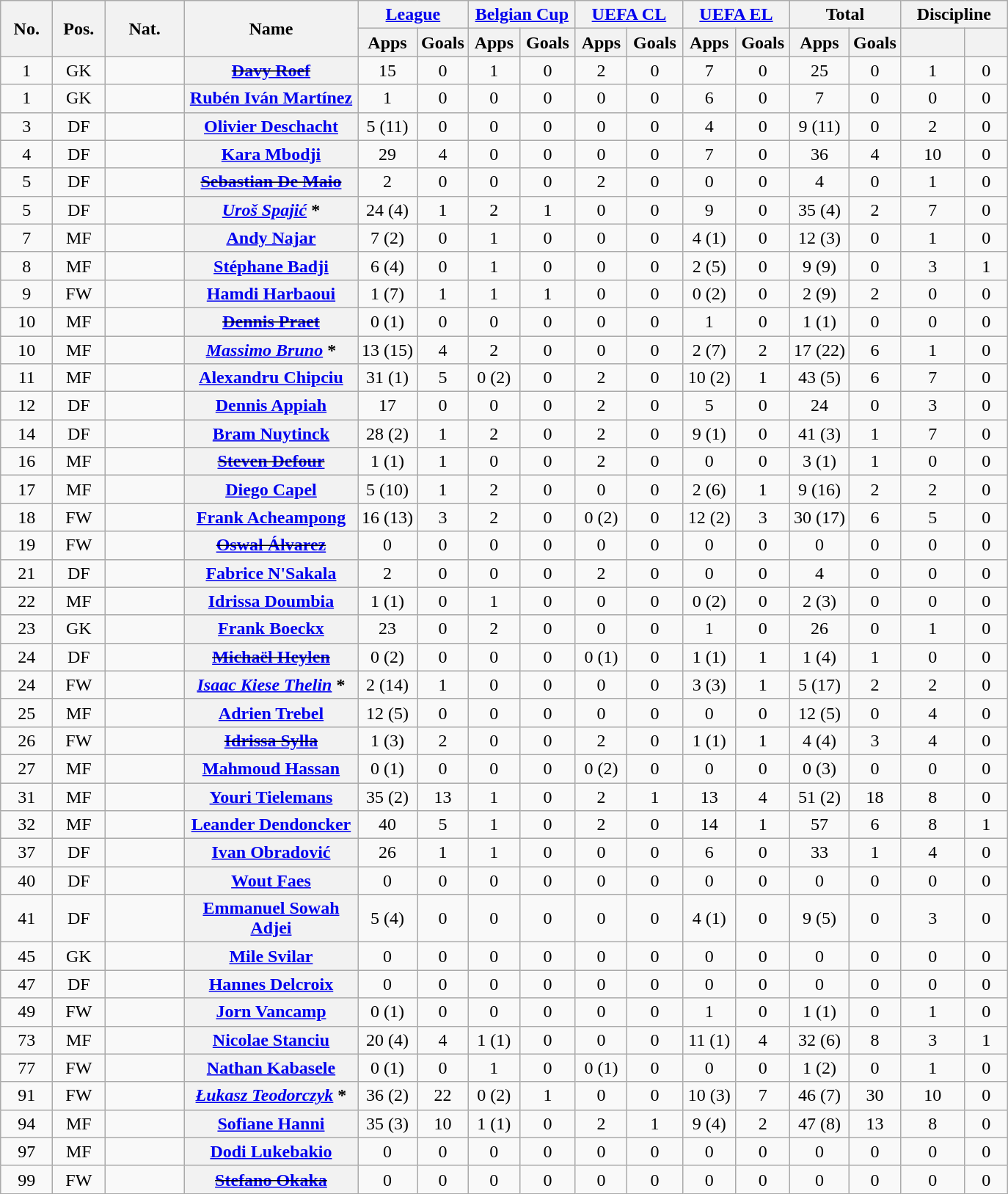<table class="wikitable plainrowheaders" style="text-align:center">
<tr>
<th rowspan="2" width="40">No.</th>
<th rowspan="2" width="40">Pos.</th>
<th rowspan="2" width="65">Nat.</th>
<th rowspan="2" width="150" scope="col">Name</th>
<th colspan="2" width="90"><a href='#'>League</a></th>
<th colspan="2" width="90"><a href='#'>Belgian Cup</a></th>
<th colspan="2" width="90"><a href='#'>UEFA CL</a></th>
<th colspan="2" width="90"><a href='#'>UEFA EL</a></th>
<th colspan="2" width="90">Total</th>
<th colspan="2" width="90">Discipline</th>
</tr>
<tr>
<th scope="col">Apps</th>
<th scope="col">Goals</th>
<th scope="col">Apps</th>
<th scope="col">Goals</th>
<th scope="col">Apps</th>
<th scope="col">Goals</th>
<th scope="col">Apps</th>
<th scope="col">Goals</th>
<th scope="col">Apps</th>
<th scope="col">Goals</th>
<th scope="col"></th>
<th scope="col"></th>
</tr>
<tr>
<td>1</td>
<td>GK</td>
<td align="left"></td>
<th scope="row"><s><a href='#'>Davy Roef</a></s> </th>
<td>15</td>
<td>0</td>
<td>1</td>
<td>0</td>
<td>2</td>
<td>0</td>
<td>7</td>
<td>0</td>
<td>25</td>
<td>0</td>
<td>1</td>
<td>0</td>
</tr>
<tr>
<td>1</td>
<td>GK</td>
<td align="left"></td>
<th scope="row"><a href='#'>Rubén Iván Martínez</a></th>
<td>1</td>
<td>0</td>
<td>0</td>
<td>0</td>
<td>0</td>
<td>0</td>
<td>6</td>
<td>0</td>
<td>7</td>
<td>0</td>
<td>0</td>
<td>0</td>
</tr>
<tr>
<td>3</td>
<td>DF</td>
<td align="left"></td>
<th scope="row"><a href='#'>Olivier Deschacht</a></th>
<td>5 (11)</td>
<td>0</td>
<td>0</td>
<td>0</td>
<td>0</td>
<td>0</td>
<td>4</td>
<td>0</td>
<td>9 (11)</td>
<td>0</td>
<td>2</td>
<td>0</td>
</tr>
<tr>
<td>4</td>
<td>DF</td>
<td align="left"></td>
<th scope="row"><a href='#'>Kara Mbodji</a></th>
<td>29</td>
<td>4</td>
<td>0</td>
<td>0</td>
<td>0</td>
<td>0</td>
<td>7</td>
<td>0</td>
<td>36</td>
<td>4</td>
<td>10</td>
<td>0</td>
</tr>
<tr>
<td>5</td>
<td>DF</td>
<td align="left"></td>
<th scope="row"><s><a href='#'>Sebastian De Maio</a></s> </th>
<td>2</td>
<td>0</td>
<td>0</td>
<td>0</td>
<td>2</td>
<td>0</td>
<td>0</td>
<td>0</td>
<td>4</td>
<td>0</td>
<td>1</td>
<td>0</td>
</tr>
<tr>
<td>5</td>
<td>DF</td>
<td align="left"></td>
<th scope="row"><em><a href='#'>Uroš Spajić</a></em> *</th>
<td>24 (4)</td>
<td>1</td>
<td>2</td>
<td>1</td>
<td>0</td>
<td>0</td>
<td>9</td>
<td>0</td>
<td>35 (4)</td>
<td>2</td>
<td>7</td>
<td>0</td>
</tr>
<tr>
<td>7</td>
<td>MF</td>
<td align="left"></td>
<th scope="row"><a href='#'>Andy Najar</a></th>
<td>7 (2)</td>
<td>0</td>
<td>1</td>
<td>0</td>
<td>0</td>
<td>0</td>
<td>4 (1)</td>
<td>0</td>
<td>12 (3)</td>
<td>0</td>
<td>1</td>
<td>0</td>
</tr>
<tr>
<td>8</td>
<td>MF</td>
<td align="left"></td>
<th scope="row"><a href='#'>Stéphane Badji</a></th>
<td>6 (4)</td>
<td>0</td>
<td>1</td>
<td>0</td>
<td>0</td>
<td>0</td>
<td>2 (5)</td>
<td>0</td>
<td>9 (9)</td>
<td>0</td>
<td>3</td>
<td>1</td>
</tr>
<tr>
<td>9</td>
<td>FW</td>
<td align="left"></td>
<th scope="row"><a href='#'>Hamdi Harbaoui</a></th>
<td>1 (7)</td>
<td>1</td>
<td>1</td>
<td>1</td>
<td>0</td>
<td>0</td>
<td>0 (2)</td>
<td>0</td>
<td>2 (9)</td>
<td>2</td>
<td>0</td>
<td>0</td>
</tr>
<tr>
<td>10</td>
<td>MF</td>
<td align="left"></td>
<th scope="row"><s><a href='#'>Dennis Praet</a></s> </th>
<td>0 (1)</td>
<td>0</td>
<td>0</td>
<td>0</td>
<td>0</td>
<td>0</td>
<td>1</td>
<td>0</td>
<td>1 (1)</td>
<td>0</td>
<td>0</td>
<td>0</td>
</tr>
<tr>
<td>10</td>
<td>MF</td>
<td align="left"></td>
<th scope="row"><em><a href='#'>Massimo Bruno</a></em> *</th>
<td>13 (15)</td>
<td>4</td>
<td>2</td>
<td>0</td>
<td>0</td>
<td>0</td>
<td>2 (7)</td>
<td>2</td>
<td>17 (22)</td>
<td>6</td>
<td>1</td>
<td>0</td>
</tr>
<tr>
<td>11</td>
<td>MF</td>
<td align="left"></td>
<th scope="row"><a href='#'>Alexandru Chipciu</a></th>
<td>31 (1)</td>
<td>5</td>
<td>0 (2)</td>
<td>0</td>
<td>2</td>
<td>0</td>
<td>10 (2)</td>
<td>1</td>
<td>43 (5)</td>
<td>6</td>
<td>7</td>
<td>0</td>
</tr>
<tr>
<td>12</td>
<td>DF</td>
<td align="left"></td>
<th scope="row"><a href='#'>Dennis Appiah</a></th>
<td>17</td>
<td>0</td>
<td>0</td>
<td>0</td>
<td>2</td>
<td>0</td>
<td>5</td>
<td>0</td>
<td>24</td>
<td>0</td>
<td>3</td>
<td>0</td>
</tr>
<tr>
<td>14</td>
<td>DF</td>
<td align="left"></td>
<th scope="row"><a href='#'>Bram Nuytinck</a></th>
<td>28 (2)</td>
<td>1</td>
<td>2</td>
<td>0</td>
<td>2</td>
<td>0</td>
<td>9 (1)</td>
<td>0</td>
<td>41 (3)</td>
<td>1</td>
<td>7</td>
<td>0</td>
</tr>
<tr>
<td>16</td>
<td>MF</td>
<td align="left"></td>
<th scope="row"><s><a href='#'>Steven Defour</a></s> </th>
<td>1 (1)</td>
<td>1</td>
<td>0</td>
<td>0</td>
<td>2</td>
<td>0</td>
<td>0</td>
<td>0</td>
<td>3 (1)</td>
<td>1</td>
<td>0</td>
<td>0</td>
</tr>
<tr>
<td>17</td>
<td>MF</td>
<td align="left"></td>
<th scope="row"><a href='#'>Diego Capel</a></th>
<td>5 (10)</td>
<td>1</td>
<td>2</td>
<td>0</td>
<td>0</td>
<td>0</td>
<td>2 (6)</td>
<td>1</td>
<td>9 (16)</td>
<td>2</td>
<td>2</td>
<td>0</td>
</tr>
<tr>
<td>18</td>
<td>FW</td>
<td align="left"></td>
<th scope="row"><a href='#'>Frank Acheampong</a></th>
<td>16 (13)</td>
<td>3</td>
<td>2</td>
<td>0</td>
<td>0 (2)</td>
<td>0</td>
<td>12 (2)</td>
<td>3</td>
<td>30 (17)</td>
<td>6</td>
<td>5</td>
<td>0</td>
</tr>
<tr>
<td>19</td>
<td>FW</td>
<td align="left"></td>
<th scope="row"><s><a href='#'>Oswal Álvarez</a></s> </th>
<td>0</td>
<td>0</td>
<td>0</td>
<td>0</td>
<td>0</td>
<td>0</td>
<td>0</td>
<td>0</td>
<td>0</td>
<td>0</td>
<td>0</td>
<td>0</td>
</tr>
<tr>
<td>21</td>
<td>DF</td>
<td align="left"></td>
<th scope="row"><a href='#'>Fabrice N'Sakala</a></th>
<td>2</td>
<td>0</td>
<td>0</td>
<td>0</td>
<td>2</td>
<td>0</td>
<td>0</td>
<td>0</td>
<td>4</td>
<td>0</td>
<td>0</td>
<td>0</td>
</tr>
<tr>
<td>22</td>
<td>MF</td>
<td align="left"></td>
<th scope="row"><a href='#'>Idrissa Doumbia</a></th>
<td>1 (1)</td>
<td>0</td>
<td>1</td>
<td>0</td>
<td>0</td>
<td>0</td>
<td>0 (2)</td>
<td>0</td>
<td>2 (3)</td>
<td>0</td>
<td>0</td>
<td>0</td>
</tr>
<tr>
<td>23</td>
<td>GK</td>
<td align="left"></td>
<th scope="row"><a href='#'>Frank Boeckx</a></th>
<td>23</td>
<td>0</td>
<td>2</td>
<td>0</td>
<td>0</td>
<td>0</td>
<td>1</td>
<td>0</td>
<td>26</td>
<td>0</td>
<td>1</td>
<td>0</td>
</tr>
<tr>
<td>24</td>
<td>DF</td>
<td align="left"></td>
<th scope="row"><s><a href='#'>Michaël Heylen</a></s> </th>
<td>0 (2)</td>
<td>0</td>
<td>0</td>
<td>0</td>
<td>0 (1)</td>
<td>0</td>
<td>1 (1)</td>
<td>1</td>
<td>1 (4)</td>
<td>1</td>
<td>0</td>
<td>0</td>
</tr>
<tr>
<td>24</td>
<td>FW</td>
<td align="left"></td>
<th scope="row"><em><a href='#'>Isaac Kiese Thelin</a></em> *</th>
<td>2 (14)</td>
<td>1</td>
<td>0</td>
<td>0</td>
<td>0</td>
<td>0</td>
<td>3 (3)</td>
<td>1</td>
<td>5 (17)</td>
<td>2</td>
<td>2</td>
<td>0</td>
</tr>
<tr>
<td>25</td>
<td>MF</td>
<td align="left"></td>
<th scope="row"><a href='#'>Adrien Trebel</a></th>
<td>12 (5)</td>
<td>0</td>
<td>0</td>
<td>0</td>
<td>0</td>
<td>0</td>
<td>0</td>
<td>0</td>
<td>12 (5)</td>
<td>0</td>
<td>4</td>
<td>0</td>
</tr>
<tr>
<td>26</td>
<td>FW</td>
<td align="left"></td>
<th scope="row"><s><a href='#'>Idrissa Sylla</a></s> </th>
<td>1 (3)</td>
<td>2</td>
<td>0</td>
<td>0</td>
<td>2</td>
<td>0</td>
<td>1 (1)</td>
<td>1</td>
<td>4 (4)</td>
<td>3</td>
<td>4</td>
<td>0</td>
</tr>
<tr>
<td>27</td>
<td>MF</td>
<td align="left"></td>
<th scope="row"><a href='#'>Mahmoud Hassan</a></th>
<td>0 (1)</td>
<td>0</td>
<td>0</td>
<td>0</td>
<td>0 (2)</td>
<td>0</td>
<td>0</td>
<td>0</td>
<td>0 (3)</td>
<td>0</td>
<td>0</td>
<td>0</td>
</tr>
<tr>
<td>31</td>
<td>MF</td>
<td align="left"></td>
<th scope="row"><a href='#'>Youri Tielemans</a></th>
<td>35 (2)</td>
<td>13</td>
<td>1</td>
<td>0</td>
<td>2</td>
<td>1</td>
<td>13</td>
<td>4</td>
<td>51 (2)</td>
<td>18</td>
<td>8</td>
<td>0</td>
</tr>
<tr>
<td>32</td>
<td>MF</td>
<td align="left"></td>
<th scope="row"><a href='#'>Leander Dendoncker</a></th>
<td>40</td>
<td>5</td>
<td>1</td>
<td>0</td>
<td>2</td>
<td>0</td>
<td>14</td>
<td>1</td>
<td>57</td>
<td>6</td>
<td>8</td>
<td>1</td>
</tr>
<tr>
<td>37</td>
<td>DF</td>
<td align="left"></td>
<th scope="row"><a href='#'>Ivan Obradović</a></th>
<td>26</td>
<td>1</td>
<td>1</td>
<td>0</td>
<td>0</td>
<td>0</td>
<td>6</td>
<td>0</td>
<td>33</td>
<td>1</td>
<td>4</td>
<td>0</td>
</tr>
<tr>
<td>40</td>
<td>DF</td>
<td align="left"></td>
<th scope="row"><a href='#'>Wout Faes</a></th>
<td>0</td>
<td>0</td>
<td>0</td>
<td>0</td>
<td>0</td>
<td>0</td>
<td>0</td>
<td>0</td>
<td>0</td>
<td>0</td>
<td>0</td>
<td>0</td>
</tr>
<tr>
<td>41</td>
<td>DF</td>
<td align="left"></td>
<th scope="row"><a href='#'>Emmanuel Sowah Adjei</a></th>
<td>5 (4)</td>
<td>0</td>
<td>0</td>
<td>0</td>
<td>0</td>
<td>0</td>
<td>4 (1)</td>
<td>0</td>
<td>9 (5)</td>
<td>0</td>
<td>3</td>
<td>0</td>
</tr>
<tr>
<td>45</td>
<td>GK</td>
<td align="left"></td>
<th scope="row"><a href='#'>Mile Svilar</a></th>
<td>0</td>
<td>0</td>
<td>0</td>
<td>0</td>
<td>0</td>
<td>0</td>
<td>0</td>
<td>0</td>
<td>0</td>
<td>0</td>
<td>0</td>
<td>0</td>
</tr>
<tr>
<td>47</td>
<td>DF</td>
<td align="left"></td>
<th scope="row"><a href='#'>Hannes Delcroix</a></th>
<td>0</td>
<td>0</td>
<td>0</td>
<td>0</td>
<td>0</td>
<td>0</td>
<td>0</td>
<td>0</td>
<td>0</td>
<td>0</td>
<td>0</td>
<td>0</td>
</tr>
<tr>
<td>49</td>
<td>FW</td>
<td align="left"></td>
<th scope="row"><a href='#'>Jorn Vancamp</a></th>
<td>0 (1)</td>
<td>0</td>
<td>0</td>
<td>0</td>
<td>0</td>
<td>0</td>
<td>1</td>
<td>0</td>
<td>1 (1)</td>
<td>0</td>
<td>1</td>
<td>0</td>
</tr>
<tr>
<td>73</td>
<td>MF</td>
<td align="left"></td>
<th scope="row"><a href='#'>Nicolae Stanciu</a></th>
<td>20 (4)</td>
<td>4</td>
<td>1 (1)</td>
<td>0</td>
<td>0</td>
<td>0</td>
<td>11 (1)</td>
<td>4</td>
<td>32 (6)</td>
<td>8</td>
<td>3</td>
<td>1</td>
</tr>
<tr>
<td>77</td>
<td>FW</td>
<td align="left"></td>
<th scope="row"><a href='#'>Nathan Kabasele</a></th>
<td>0 (1)</td>
<td>0</td>
<td>1</td>
<td>0</td>
<td>0 (1)</td>
<td>0</td>
<td>0</td>
<td>0</td>
<td>1 (2)</td>
<td>0</td>
<td>1</td>
<td>0</td>
</tr>
<tr>
<td>91</td>
<td>FW</td>
<td align="left"></td>
<th scope="row"><em><a href='#'>Łukasz Teodorczyk</a></em> *</th>
<td>36 (2)</td>
<td>22</td>
<td>0 (2)</td>
<td>1</td>
<td>0</td>
<td>0</td>
<td>10 (3)</td>
<td>7</td>
<td>46 (7)</td>
<td>30</td>
<td>10</td>
<td>0</td>
</tr>
<tr>
<td>94</td>
<td>MF</td>
<td align="left"></td>
<th scope="row"><a href='#'>Sofiane Hanni</a></th>
<td>35 (3)</td>
<td>10</td>
<td>1 (1)</td>
<td>0</td>
<td>2</td>
<td>1</td>
<td>9 (4)</td>
<td>2</td>
<td>47 (8)</td>
<td>13</td>
<td>8</td>
<td>0</td>
</tr>
<tr>
<td>97</td>
<td>MF</td>
<td align="left"></td>
<th scope="row"><a href='#'>Dodi Lukebakio</a></th>
<td>0</td>
<td>0</td>
<td>0</td>
<td>0</td>
<td>0</td>
<td>0</td>
<td>0</td>
<td>0</td>
<td>0</td>
<td>0</td>
<td>0</td>
<td>0</td>
</tr>
<tr>
<td>99</td>
<td>FW</td>
<td align="left"></td>
<th scope="row"><s><a href='#'>Stefano Okaka</a></s> </th>
<td>0</td>
<td>0</td>
<td>0</td>
<td>0</td>
<td>0</td>
<td>0</td>
<td>0</td>
<td>0</td>
<td>0</td>
<td>0</td>
<td>0</td>
<td>0</td>
</tr>
</table>
